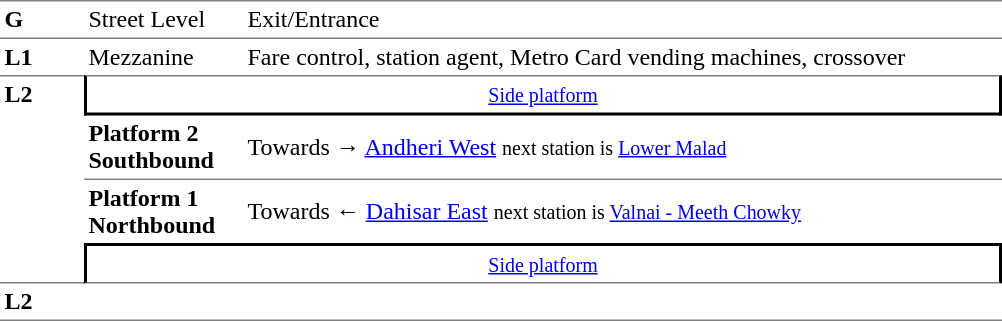<table cellspacing="0" cellpadding="3" border="0">
<tr>
<td style="border-bottom:solid 1px gray;border-top:solid 1px gray;" width="50" valign="top"><strong>G</strong></td>
<td style="border-top:solid 1px gray;border-bottom:solid 1px gray;" width="100" valign="top">Street Level</td>
<td style="border-top:solid 1px gray;border-bottom:solid 1px gray;" width="500" valign="top">Exit/Entrance</td>
</tr>
<tr>
<td valign="top"><strong>L1</strong></td>
<td valign="top">Mezzanine</td>
<td valign="top">Fare control, station agent, Metro Card vending machines, crossover</td>
</tr>
<tr>
<td rowspan="4" style="border-top:solid 1px gray;border-bottom:solid 1px gray;" width="50" valign="top"><strong>L2</strong></td>
<td colspan="2" style="border-top:solid 1px gray;border-right:solid 2px black;border-left:solid 2px black;border-bottom:solid 2px black;text-align:center;"><small><a href='#'>Side platform</a></small></td>
</tr>
<tr>
<td style="border-bottom:solid 1px gray;" width="100"><span><strong>Platform 2</strong><br><strong>Southbound</strong></span></td>
<td style="border-bottom:solid 1px gray;" width="500">Towards → <a href='#'>Andheri West</a> <small>next station is <a href='#'>Lower Malad</a></small></td>
</tr>
<tr>
<td><span><strong>Platform 1</strong><br><strong>Northbound</strong></span></td>
<td>Towards ← <a href='#'>Dahisar East</a> <small>next station is <a href='#'>Valnai - Meeth Chowky</a></small></td>
</tr>
<tr>
<td colspan="2" style="border-top:solid 2px black;border-right:solid 2px black;border-left:solid 2px black;border-bottom:solid 1px gray;" align="center"><small><a href='#'>Side platform</a></small></td>
</tr>
<tr>
<td rowspan="2" style="border-bottom:solid 1px gray;" width="50" valign="top"><strong>L2</strong></td>
<td style="border-bottom:solid 1px gray;" width="100"></td>
<td style="border-bottom:solid 1px gray;" width="500"></td>
</tr>
<tr>
</tr>
</table>
